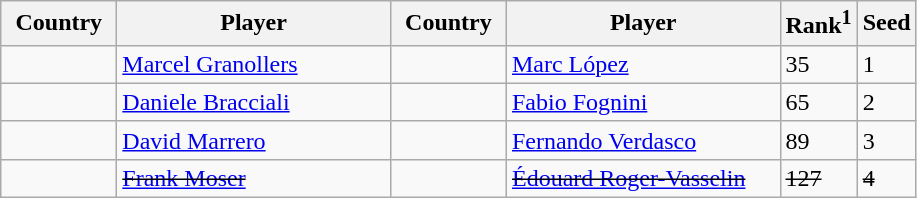<table class="sortable wikitable">
<tr>
<th width="70">Country</th>
<th width="175">Player</th>
<th width="70">Country</th>
<th width="175">Player</th>
<th>Rank<sup>1</sup></th>
<th>Seed</th>
</tr>
<tr>
<td></td>
<td><a href='#'>Marcel Granollers</a></td>
<td></td>
<td><a href='#'>Marc López</a></td>
<td>35</td>
<td>1</td>
</tr>
<tr>
<td></td>
<td><a href='#'>Daniele Bracciali</a></td>
<td></td>
<td><a href='#'>Fabio Fognini</a></td>
<td>65</td>
<td>2</td>
</tr>
<tr>
<td></td>
<td><a href='#'>David Marrero</a></td>
<td></td>
<td><a href='#'>Fernando Verdasco</a></td>
<td>89</td>
<td>3</td>
</tr>
<tr>
<td><s></s></td>
<td><s><a href='#'>Frank Moser</a></s></td>
<td><s></s></td>
<td><s><a href='#'>Édouard Roger-Vasselin</a></s></td>
<td><s>127</s></td>
<td><s>4</s></td>
</tr>
</table>
